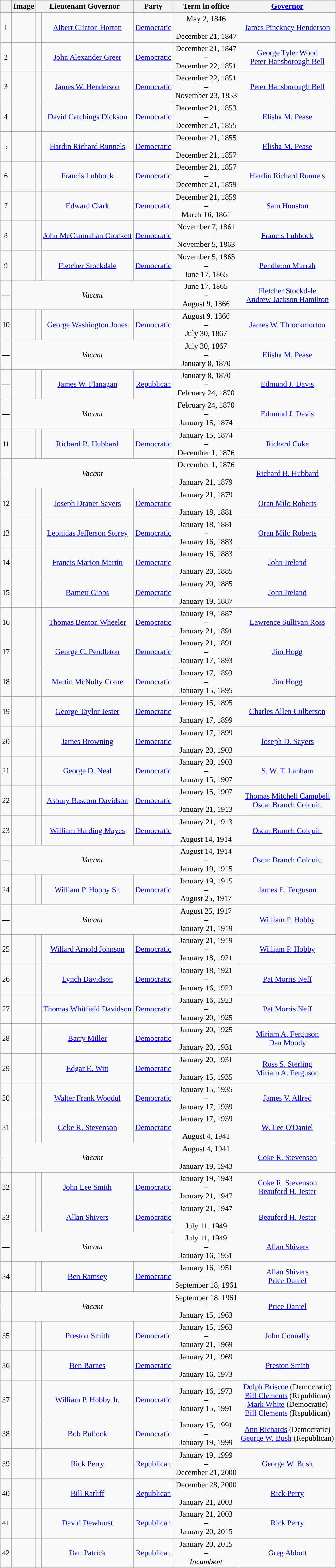<table class="wikitable sortable" style="text-align: center;">
<tr>
<th scope="col" data-sort-type="number"></th>
<th scope="col">Image</th>
<th scope="col" colspan="2">Lieutenant Governor</th>
<th scope="col">Party</th>
<th scope="col">Term in office</th>
<th scope="col"><a href='#'>Governor</a></th>
</tr>
<tr>
<td>1</td>
<td></td>
<td style="background:"> </td>
<td><a href='#'>Albert Clinton Horton</a></td>
<td><a href='#'>Democratic</a></td>
<td>May 2, 1846<br>–<br>December 21, 1847</td>
<td><a href='#'>James Pinckney Henderson</a></td>
</tr>
<tr>
<td>2</td>
<td></td>
<td style="background:"> </td>
<td><a href='#'>John Alexander Greer</a></td>
<td><a href='#'>Democratic</a></td>
<td>December 21, 1847<br>–<br>December 22, 1851</td>
<td><a href='#'>George Tyler Wood</a><br><a href='#'>Peter Hansborough Bell</a></td>
</tr>
<tr>
<td>3</td>
<td></td>
<td style="background:"> </td>
<td><a href='#'>James W. Henderson</a></td>
<td><a href='#'>Democratic</a></td>
<td>December 22, 1851<br>–<br>November 23, 1853</td>
<td><a href='#'>Peter Hansborough Bell</a></td>
</tr>
<tr>
<td>4</td>
<td></td>
<td style="background:"> </td>
<td><a href='#'>David Catchings Dickson</a></td>
<td><a href='#'>Democratic</a></td>
<td>December 21, 1853<br>–<br>December 21, 1855</td>
<td><a href='#'>Elisha M. Pease</a></td>
</tr>
<tr>
<td>5</td>
<td></td>
<td style="background:"> </td>
<td><a href='#'>Hardin Richard Runnels</a></td>
<td><a href='#'>Democratic</a></td>
<td>December 21, 1855<br>–<br>December 21, 1857</td>
<td><a href='#'>Elisha M. Pease</a></td>
</tr>
<tr>
<td>6</td>
<td></td>
<td style="background:"> </td>
<td><a href='#'>Francis Lubbock</a></td>
<td><a href='#'>Democratic</a></td>
<td>December 21, 1857<br>–<br>December 21, 1859</td>
<td><a href='#'>Hardin Richard Runnels</a></td>
</tr>
<tr>
<td>7</td>
<td></td>
<td style="background:"> </td>
<td><a href='#'>Edward Clark</a></td>
<td><a href='#'>Democratic</a></td>
<td>December 21, 1859<br>–<br>March 16, 1861</td>
<td><a href='#'>Sam Houston</a></td>
</tr>
<tr>
<td>8</td>
<td></td>
<td style="background:"> </td>
<td><a href='#'>John McClannahan Crockett</a></td>
<td><a href='#'>Democratic</a></td>
<td>November 7, 1861<br>–<br>November 5, 1863</td>
<td><a href='#'>Francis Lubbock</a></td>
</tr>
<tr>
<td>9</td>
<td></td>
<td style="background:"> </td>
<td><a href='#'>Fletcher Stockdale</a></td>
<td><a href='#'>Democratic</a></td>
<td>November 5, 1863<br>–<br>June 17, 1865</td>
<td><a href='#'>Pendleton Murrah</a></td>
</tr>
<tr>
<td>—</td>
<td colspan=4><em>Vacant</em></td>
<td>June 17, 1865<br>–<br>August 9, 1866</td>
<td><a href='#'>Fletcher Stockdale</a><br><a href='#'>Andrew Jackson Hamilton</a></td>
</tr>
<tr>
<td>10</td>
<td></td>
<td style="background:"> </td>
<td><a href='#'>George Washington Jones</a></td>
<td><a href='#'>Democratic</a></td>
<td>August 9, 1866<br>–<br>July 30, 1867</td>
<td><a href='#'>James W. Throckmorton</a></td>
</tr>
<tr>
<td>—</td>
<td colspan=4><em>Vacant</em></td>
<td>July 30, 1867<br>–<br>January 8, 1870</td>
<td><a href='#'>Elisha M. Pease</a></td>
</tr>
<tr>
<td>—</td>
<td></td>
<td style="background:"> </td>
<td><a href='#'>James W. Flanagan</a></td>
<td><a href='#'>Republican</a></td>
<td>January 8, 1870<br>–<br>February 24, 1870</td>
<td><a href='#'>Edmund J. Davis</a></td>
</tr>
<tr>
<td>—</td>
<td colspan=4><em>Vacant</em></td>
<td>February 24, 1870<br>–<br>January 15, 1874</td>
<td><a href='#'>Edmund J. Davis</a></td>
</tr>
<tr>
<td>11</td>
<td></td>
<td style="background:"> </td>
<td><a href='#'>Richard B. Hubbard</a></td>
<td><a href='#'>Democratic</a></td>
<td>January 15, 1874<br>–<br>December 1, 1876</td>
<td><a href='#'>Richard Coke</a></td>
</tr>
<tr>
<td>—</td>
<td colspan=4><em>Vacant</em></td>
<td>December 1, 1876<br>–<br>January 21, 1879</td>
<td><a href='#'>Richard B. Hubbard</a></td>
</tr>
<tr>
<td>12</td>
<td></td>
<td style="background:"> </td>
<td><a href='#'>Joseph Draper Sayers</a></td>
<td><a href='#'>Democratic</a></td>
<td>January 21, 1879<br>–<br>January 18, 1881</td>
<td><a href='#'>Oran Milo Roberts</a></td>
</tr>
<tr>
<td>13</td>
<td></td>
<td style="background:"> </td>
<td><a href='#'>Leonidas Jefferson Storey</a></td>
<td><a href='#'>Democratic</a></td>
<td>January 18, 1881<br>–<br>January 16, 1883</td>
<td><a href='#'>Oran Milo Roberts</a></td>
</tr>
<tr>
<td>14</td>
<td></td>
<td style="background:"> </td>
<td><a href='#'>Francis Marion Martin</a></td>
<td><a href='#'>Democratic</a></td>
<td>January 16, 1883<br>–<br>January 20, 1885</td>
<td><a href='#'>John Ireland</a></td>
</tr>
<tr>
<td>15</td>
<td></td>
<td style="background:"> </td>
<td><a href='#'>Barnett Gibbs</a></td>
<td><a href='#'>Democratic</a></td>
<td>January 20, 1885<br>–<br>January 19, 1887</td>
<td><a href='#'>John Ireland</a></td>
</tr>
<tr>
<td>16</td>
<td></td>
<td style="background:"> </td>
<td><a href='#'>Thomas Benton Wheeler</a></td>
<td><a href='#'>Democratic</a></td>
<td>January 19, 1887<br>–<br>January 21, 1891</td>
<td><a href='#'>Lawrence Sullivan Ross</a></td>
</tr>
<tr>
<td>17</td>
<td></td>
<td style="background:"> </td>
<td><a href='#'>George C. Pendleton</a></td>
<td><a href='#'>Democratic</a></td>
<td>January 21, 1891<br>–<br>January 17, 1893</td>
<td><a href='#'>Jim Hogg</a></td>
</tr>
<tr>
<td>18</td>
<td></td>
<td style="background:"> </td>
<td><a href='#'>Martin McNulty Crane</a></td>
<td><a href='#'>Democratic</a></td>
<td>January 17, 1893<br>–<br>January 15, 1895</td>
<td><a href='#'>Jim Hogg</a></td>
</tr>
<tr>
<td>19</td>
<td></td>
<td style="background:"> </td>
<td><a href='#'>George Taylor Jester</a></td>
<td><a href='#'>Democratic</a></td>
<td>January 15, 1895<br>–<br>January 17, 1899</td>
<td><a href='#'>Charles Allen Culberson</a></td>
</tr>
<tr>
<td>20</td>
<td></td>
<td style="background:"> </td>
<td><a href='#'>James Browning</a></td>
<td><a href='#'>Democratic</a></td>
<td>January 17, 1899<br>–<br>January 20, 1903</td>
<td><a href='#'>Joseph D. Sayers</a></td>
</tr>
<tr>
<td>21</td>
<td></td>
<td style="background:"> </td>
<td><a href='#'>George D. Neal</a></td>
<td><a href='#'>Democratic</a></td>
<td>January 20, 1903<br>–<br>January 15, 1907</td>
<td><a href='#'>S. W. T. Lanham</a></td>
</tr>
<tr>
<td>22</td>
<td></td>
<td style="background:"> </td>
<td><a href='#'>Asbury Bascom Davidson</a></td>
<td><a href='#'>Democratic</a></td>
<td>January 15, 1907<br>–<br>January 21, 1913</td>
<td><a href='#'>Thomas Mitchell Campbell</a><br><a href='#'>Oscar Branch Colquitt</a></td>
</tr>
<tr>
<td>23</td>
<td></td>
<td style="background:"> </td>
<td><a href='#'>William Harding Mayes</a></td>
<td><a href='#'>Democratic</a></td>
<td>January 21, 1913<br>–<br>August 14, 1914</td>
<td><a href='#'>Oscar Branch Colquitt</a></td>
</tr>
<tr>
<td>—</td>
<td colspan=4><em>Vacant</em></td>
<td>August 14, 1914<br>–<br>January 19, 1915</td>
<td><a href='#'>Oscar Branch Colquitt</a></td>
</tr>
<tr>
<td>24</td>
<td></td>
<td style="background:"> </td>
<td><a href='#'>William P. Hobby Sr.</a></td>
<td><a href='#'>Democratic</a></td>
<td>January 19, 1915<br>–<br>August 25, 1917</td>
<td><a href='#'>James E. Ferguson</a></td>
</tr>
<tr>
<td>—</td>
<td colspan=4><em>Vacant</em></td>
<td>August 25, 1917<br>–<br>January 21, 1919</td>
<td><a href='#'>William P. Hobby</a></td>
</tr>
<tr>
<td>25</td>
<td></td>
<td style="background:"> </td>
<td><a href='#'>Willard Arnold Johnson</a></td>
<td><a href='#'>Democratic</a></td>
<td>January 21, 1919<br>–<br>January 18, 1921</td>
<td><a href='#'>William P. Hobby</a></td>
</tr>
<tr>
<td>26</td>
<td></td>
<td style="background:"> </td>
<td><a href='#'>Lynch Davidson</a></td>
<td><a href='#'>Democratic</a></td>
<td>January 18, 1921<br>–<br>January 16, 1923</td>
<td><a href='#'>Pat Morris Neff</a></td>
</tr>
<tr>
<td>27</td>
<td></td>
<td style="background:"> </td>
<td><a href='#'>Thomas Whitfield Davidson</a></td>
<td><a href='#'>Democratic</a></td>
<td>January 16, 1923<br>–<br>January 20, 1925</td>
<td><a href='#'>Pat Morris Neff</a></td>
</tr>
<tr>
<td>28</td>
<td></td>
<td style="background:"> </td>
<td><a href='#'>Barry Miller</a></td>
<td><a href='#'>Democratic</a></td>
<td>January 20, 1925<br>–<br>January 20, 1931</td>
<td><a href='#'>Miriam A. Ferguson</a><br><a href='#'>Dan Moody</a></td>
</tr>
<tr>
<td>29</td>
<td></td>
<td style="background:"> </td>
<td><a href='#'>Edgar E. Witt</a></td>
<td><a href='#'>Democratic</a></td>
<td>January 20, 1931<br>–<br>January 15, 1935</td>
<td><a href='#'>Ross S. Sterling</a><br><a href='#'>Miriam A. Ferguson</a></td>
</tr>
<tr>
<td>30</td>
<td></td>
<td style="background:"> </td>
<td><a href='#'>Walter Frank Woodul</a></td>
<td><a href='#'>Democratic</a></td>
<td>January 15, 1935<br>–<br>January 17, 1939</td>
<td><a href='#'>James V. Allred</a></td>
</tr>
<tr>
<td>31</td>
<td></td>
<td style="background:"> </td>
<td><a href='#'>Coke R. Stevenson</a></td>
<td><a href='#'>Democratic</a></td>
<td>January 17, 1939<br>–<br>August 4, 1941</td>
<td><a href='#'>W. Lee O'Daniel</a></td>
</tr>
<tr>
<td>—</td>
<td colspan=4><em>Vacant</em></td>
<td>August 4, 1941<br>–<br>January 19, 1943</td>
<td><a href='#'>Coke R. Stevenson</a></td>
</tr>
<tr>
<td>32</td>
<td></td>
<td style="background:"> </td>
<td><a href='#'>John Lee Smith</a></td>
<td><a href='#'>Democratic</a></td>
<td>January 19, 1943<br>–<br>January 21, 1947</td>
<td><a href='#'>Coke R. Stevenson</a><br><a href='#'>Beauford H. Jester</a></td>
</tr>
<tr>
<td>33</td>
<td></td>
<td style="background:"> </td>
<td><a href='#'>Allan Shivers</a></td>
<td><a href='#'>Democratic</a></td>
<td>January 21, 1947<br>–<br>July 11, 1949</td>
<td><a href='#'>Beauford H. Jester</a></td>
</tr>
<tr>
<td>—</td>
<td colspan=4><em>Vacant</em></td>
<td>July 11, 1949<br>–<br>January 16, 1951</td>
<td><a href='#'>Allan Shivers</a></td>
</tr>
<tr>
<td>34</td>
<td></td>
<td style="background:"> </td>
<td><a href='#'>Ben Ramsey</a></td>
<td><a href='#'>Democratic</a></td>
<td>January 16, 1951<br>–<br>September 18, 1961</td>
<td><a href='#'>Allan Shivers</a><br><a href='#'>Price Daniel</a></td>
</tr>
<tr>
<td>—</td>
<td colspan=4><em>Vacant</em></td>
<td>September 18, 1961<br>–<br>January 15, 1963</td>
<td><a href='#'>Price Daniel</a></td>
</tr>
<tr>
<td>35</td>
<td></td>
<td style="background:"> </td>
<td><a href='#'>Preston Smith</a></td>
<td><a href='#'>Democratic</a></td>
<td>January 15, 1963<br>–<br>January 21, 1969</td>
<td><a href='#'>John Connally</a></td>
</tr>
<tr>
<td>36</td>
<td></td>
<td style="background:"> </td>
<td><a href='#'>Ben Barnes</a></td>
<td><a href='#'>Democratic</a></td>
<td>January 21, 1969<br>–<br>January 16, 1973</td>
<td><a href='#'>Preston Smith</a></td>
</tr>
<tr>
<td>37</td>
<td></td>
<td style="background:"> </td>
<td><a href='#'>William P. Hobby Jr.</a></td>
<td><a href='#'>Democratic</a></td>
<td>January 16, 1973<br>–<br>January 15, 1991</td>
<td><a href='#'>Dolph Briscoe</a> (Democratic)<br><a href='#'>Bill Clements</a> (Republican)<br><a href='#'>Mark White</a> (Democratic)<br><a href='#'>Bill Clements</a> (Republican)</td>
</tr>
<tr>
<td>38</td>
<td></td>
<td style="background:"> </td>
<td><a href='#'>Bob Bullock</a></td>
<td><a href='#'>Democratic</a></td>
<td>January 15, 1991<br>–<br>January 19, 1999</td>
<td><a href='#'>Ann Richards</a> (Democratic)<br><a href='#'>George W. Bush</a> (Republican)</td>
</tr>
<tr>
<td>39</td>
<td></td>
<td style="background:"> </td>
<td><a href='#'>Rick Perry</a></td>
<td><a href='#'>Republican</a></td>
<td>January 19, 1999<br>–<br>December 21, 2000</td>
<td><a href='#'>George W. Bush</a></td>
</tr>
<tr>
<td>40</td>
<td></td>
<td style="background:"> </td>
<td><a href='#'>Bill Ratliff</a></td>
<td><a href='#'>Republican</a></td>
<td>December 28, 2000<br>–<br>January 21, 2003</td>
<td><a href='#'>Rick Perry</a></td>
</tr>
<tr>
<td>41</td>
<td></td>
<td style="background:"> </td>
<td><a href='#'>David Dewhurst</a></td>
<td><a href='#'>Republican</a></td>
<td>January 21, 2003<br>–<br>January 20, 2015</td>
<td><a href='#'>Rick Perry</a></td>
</tr>
<tr>
<td>42</td>
<td></td>
<td style="background:"> </td>
<td><a href='#'>Dan Patrick</a></td>
<td><a href='#'>Republican</a></td>
<td>January 20, 2015<br>–<br><em>Incumbent</em></td>
<td><a href='#'>Greg Abbott</a></td>
</tr>
</table>
